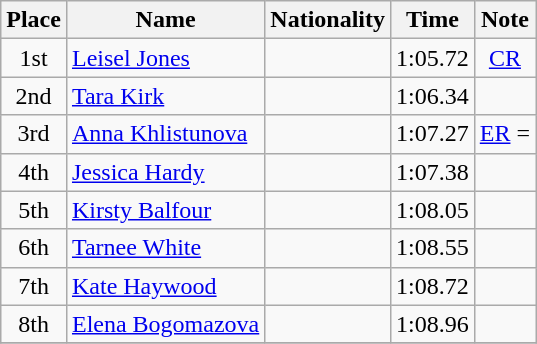<table class="wikitable" style="text-align:center">
<tr>
<th>Place</th>
<th>Name</th>
<th>Nationality</th>
<th>Time</th>
<th>Note</th>
</tr>
<tr>
<td>1st</td>
<td align=left><a href='#'>Leisel Jones</a></td>
<td align=left></td>
<td>1:05.72</td>
<td><a href='#'>CR</a></td>
</tr>
<tr>
<td>2nd</td>
<td align=left><a href='#'>Tara Kirk</a></td>
<td align=left></td>
<td>1:06.34</td>
<td></td>
</tr>
<tr>
<td>3rd</td>
<td align=left><a href='#'>Anna Khlistunova</a></td>
<td align=left></td>
<td>1:07.27</td>
<td><a href='#'>ER</a> =</td>
</tr>
<tr>
<td>4th</td>
<td align=left><a href='#'>Jessica Hardy</a></td>
<td align=left></td>
<td>1:07.38</td>
<td></td>
</tr>
<tr>
<td>5th</td>
<td align=left><a href='#'>Kirsty Balfour</a></td>
<td align=left></td>
<td>1:08.05</td>
<td></td>
</tr>
<tr>
<td>6th</td>
<td align=left><a href='#'>Tarnee White</a></td>
<td align=left></td>
<td>1:08.55</td>
<td></td>
</tr>
<tr>
<td>7th</td>
<td align=left><a href='#'>Kate Haywood</a></td>
<td align=left></td>
<td>1:08.72</td>
<td></td>
</tr>
<tr>
<td>8th</td>
<td align=left><a href='#'>Elena Bogomazova</a></td>
<td align=left></td>
<td>1:08.96</td>
<td></td>
</tr>
<tr>
</tr>
</table>
